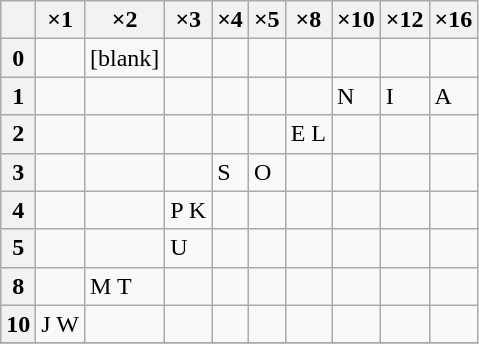<table class="wikitable floatright">
<tr>
<th></th>
<th>×1</th>
<th>×2</th>
<th>×3</th>
<th>×4</th>
<th>×5</th>
<th>×8</th>
<th>×10</th>
<th>×12</th>
<th>×16</th>
</tr>
<tr>
<th>0</th>
<td></td>
<td>[blank]</td>
<td></td>
<td></td>
<td></td>
<td></td>
<td></td>
<td></td>
<td></td>
</tr>
<tr>
<th>1</th>
<td></td>
<td></td>
<td></td>
<td></td>
<td></td>
<td></td>
<td>N</td>
<td>I</td>
<td>A</td>
</tr>
<tr>
<th>2</th>
<td></td>
<td></td>
<td></td>
<td></td>
<td></td>
<td>E L</td>
<td></td>
<td></td>
<td></td>
</tr>
<tr>
<th>3</th>
<td></td>
<td></td>
<td></td>
<td>S</td>
<td>O</td>
<td></td>
<td></td>
<td></td>
<td></td>
</tr>
<tr>
<th>4</th>
<td></td>
<td></td>
<td>P K</td>
<td></td>
<td></td>
<td></td>
<td></td>
<td></td>
<td></td>
</tr>
<tr>
<th>5</th>
<td></td>
<td></td>
<td>U</td>
<td></td>
<td></td>
<td></td>
<td></td>
<td></td>
<td></td>
</tr>
<tr>
<th>8</th>
<td></td>
<td>M T</td>
<td></td>
<td></td>
<td></td>
<td></td>
<td></td>
<td></td>
<td></td>
</tr>
<tr>
<th>10</th>
<td>J W</td>
<td></td>
<td></td>
<td></td>
<td></td>
<td></td>
<td></td>
<td></td>
<td></td>
</tr>
<tr>
</tr>
</table>
